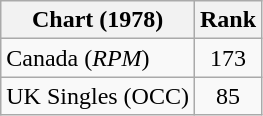<table class="wikitable sortable">
<tr>
<th>Chart (1978)</th>
<th>Rank</th>
</tr>
<tr>
<td>Canada (<em>RPM</em>)</td>
<td style="text-align:center;">173</td>
</tr>
<tr>
<td>UK Singles (OCC)</td>
<td style="text-align:center;">85</td>
</tr>
</table>
